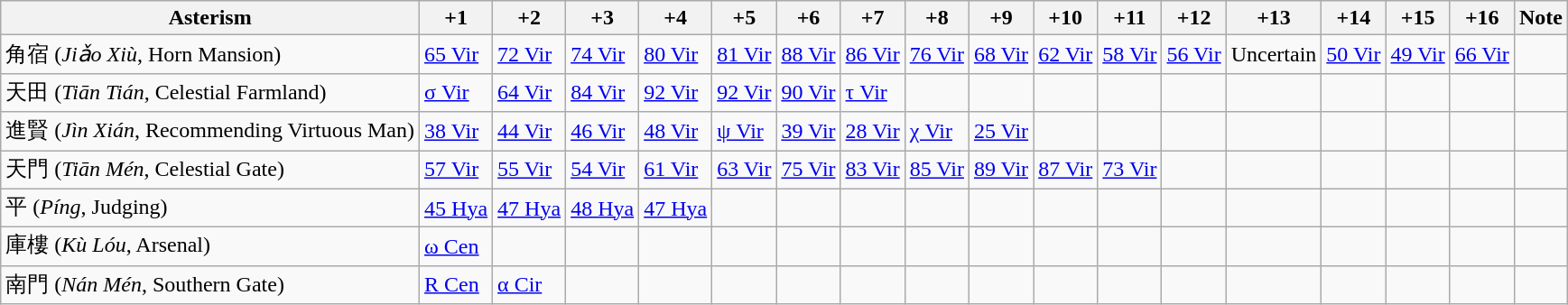<table class = "wikitable">
<tr>
<th>Asterism</th>
<th>+1</th>
<th>+2</th>
<th>+3</th>
<th>+4</th>
<th>+5</th>
<th>+6</th>
<th>+7</th>
<th>+8</th>
<th>+9</th>
<th>+10</th>
<th>+11</th>
<th>+12</th>
<th>+13</th>
<th>+14</th>
<th>+15</th>
<th>+16</th>
<th>Note</th>
</tr>
<tr>
<td>角宿 (<em>Jiǎo Xiù</em>, Horn Mansion)</td>
<td><a href='#'>65 Vir</a></td>
<td><a href='#'>72 Vir</a></td>
<td><a href='#'>74 Vir</a></td>
<td><a href='#'>80 Vir</a></td>
<td><a href='#'>81 Vir</a></td>
<td><a href='#'>88 Vir</a></td>
<td><a href='#'>86 Vir</a></td>
<td><a href='#'>76 Vir</a></td>
<td><a href='#'>68 Vir</a></td>
<td><a href='#'>62 Vir</a></td>
<td><a href='#'>58 Vir</a></td>
<td><a href='#'>56 Vir</a></td>
<td>Uncertain</td>
<td><a href='#'>50 Vir</a></td>
<td><a href='#'>49 Vir</a></td>
<td><a href='#'>66 Vir</a></td>
<td></td>
</tr>
<tr>
<td>天田 (<em>Tiān Tián</em>, Celestial Farmland)</td>
<td><a href='#'>σ Vir</a></td>
<td><a href='#'>64 Vir</a></td>
<td><a href='#'>84 Vir</a></td>
<td><a href='#'>92 Vir</a></td>
<td><a href='#'>92 Vir</a></td>
<td><a href='#'>90 Vir</a></td>
<td><a href='#'>τ Vir</a></td>
<td></td>
<td></td>
<td></td>
<td></td>
<td></td>
<td></td>
<td></td>
<td></td>
<td></td>
<td></td>
</tr>
<tr>
<td>進賢 (<em>Jìn Xián</em>, Recommending Virtuous Man)</td>
<td><a href='#'>38 Vir</a></td>
<td><a href='#'>44 Vir</a></td>
<td><a href='#'>46 Vir</a></td>
<td><a href='#'>48 Vir</a></td>
<td><a href='#'>ψ Vir</a></td>
<td><a href='#'>39 Vir</a></td>
<td><a href='#'>28 Vir</a></td>
<td><a href='#'>χ Vir</a></td>
<td><a href='#'>25 Vir</a></td>
<td></td>
<td></td>
<td></td>
<td></td>
<td></td>
<td></td>
<td></td>
<td></td>
</tr>
<tr>
<td>天門 (<em>Tiān Mén</em>, Celestial Gate)</td>
<td><a href='#'>57 Vir</a></td>
<td><a href='#'>55 Vir</a></td>
<td><a href='#'>54 Vir</a></td>
<td><a href='#'>61 Vir</a></td>
<td><a href='#'>63 Vir</a></td>
<td><a href='#'>75 Vir</a></td>
<td><a href='#'>83 Vir</a></td>
<td><a href='#'>85 Vir</a></td>
<td><a href='#'>89 Vir</a></td>
<td><a href='#'>87 Vir</a></td>
<td><a href='#'>73 Vir</a></td>
<td></td>
<td></td>
<td></td>
<td></td>
<td></td>
<td></td>
</tr>
<tr>
<td>平 (<em>Píng</em>, Judging)</td>
<td><a href='#'>45 Hya</a></td>
<td><a href='#'>47 Hya</a></td>
<td><a href='#'>48 Hya</a></td>
<td><a href='#'>47 Hya</a></td>
<td></td>
<td></td>
<td></td>
<td></td>
<td></td>
<td></td>
<td></td>
<td></td>
<td></td>
<td></td>
<td></td>
<td></td>
<td></td>
</tr>
<tr>
<td>庫樓 (<em>Kù Lóu</em>, Arsenal)</td>
<td><a href='#'>ω Cen</a></td>
<td></td>
<td></td>
<td></td>
<td></td>
<td></td>
<td></td>
<td></td>
<td></td>
<td></td>
<td></td>
<td></td>
<td></td>
<td></td>
<td></td>
<td></td>
<td></td>
</tr>
<tr>
<td>南門 (<em>Nán Mén</em>, Southern Gate)</td>
<td><a href='#'>R Cen</a></td>
<td><a href='#'>α Cir</a></td>
<td></td>
<td></td>
<td></td>
<td></td>
<td></td>
<td></td>
<td></td>
<td></td>
<td></td>
<td></td>
<td></td>
<td></td>
<td></td>
<td></td>
<td></td>
</tr>
</table>
